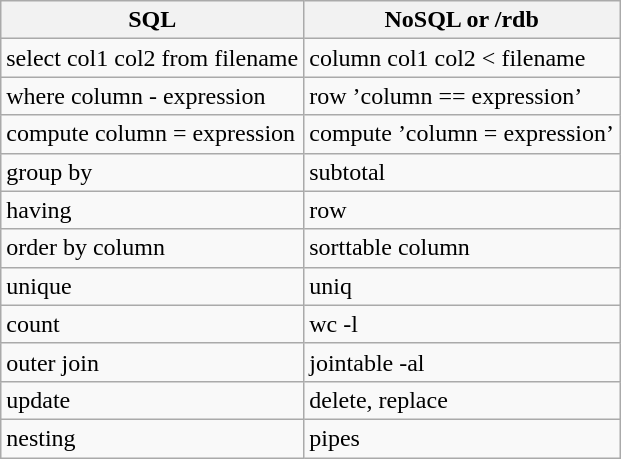<table class="wikitable">
<tr>
<th>SQL</th>
<th>NoSQL or /rdb</th>
</tr>
<tr>
<td>select col1 col2 from filename</td>
<td>column col1 col2 < filename</td>
</tr>
<tr>
<td>where column - expression</td>
<td>row ’column == expression’</td>
</tr>
<tr>
<td>compute column = expression</td>
<td>compute ’column = expression’</td>
</tr>
<tr>
<td>group by</td>
<td>subtotal</td>
</tr>
<tr>
<td>having</td>
<td>row</td>
</tr>
<tr>
<td>order by column</td>
<td>sorttable column</td>
</tr>
<tr>
<td>unique</td>
<td>uniq</td>
</tr>
<tr>
<td>count</td>
<td>wc -l</td>
</tr>
<tr>
<td>outer join</td>
<td>jointable -al</td>
</tr>
<tr>
<td>update</td>
<td>delete, replace</td>
</tr>
<tr>
<td>nesting</td>
<td>pipes</td>
</tr>
</table>
